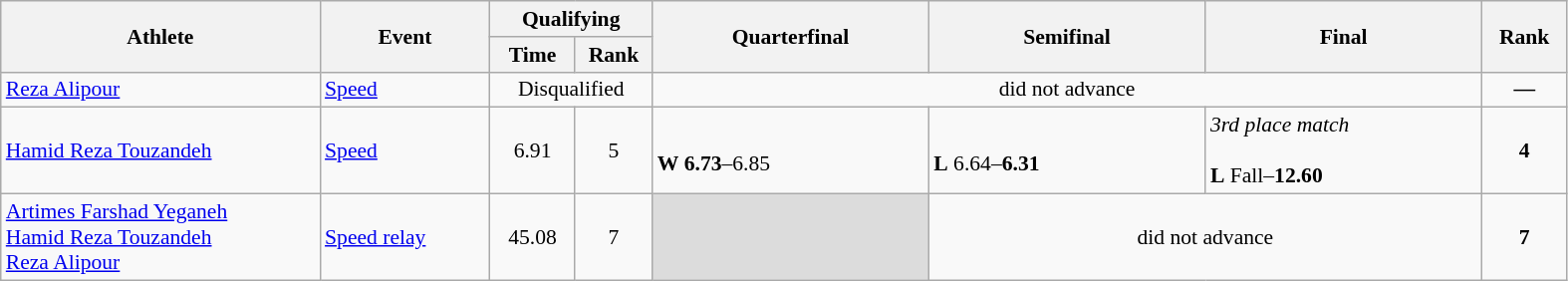<table class="wikitable" width="83%" style="text-align:center; font-size:90%">
<tr>
<th rowspan="2" width="15%">Athlete</th>
<th rowspan="2" width="8%">Event</th>
<th colspan="2" width="10%">Qualifying</th>
<th rowspan="2" width="13%">Quarterfinal</th>
<th rowspan="2" width="13%">Semifinal</th>
<th rowspan="2" width="13%">Final</th>
<th rowspan="2" width="4%">Rank</th>
</tr>
<tr>
<th width="4%">Time</th>
<th width="3%">Rank</th>
</tr>
<tr>
<td align=left><a href='#'>Reza Alipour</a></td>
<td align=left><a href='#'>Speed</a></td>
<td colspan=2>Disqualified</td>
<td colspan=3>did not advance</td>
<td><strong>—</strong></td>
</tr>
<tr>
<td align=left><a href='#'>Hamid Reza Touzandeh</a></td>
<td align=left><a href='#'>Speed</a></td>
<td>6.91</td>
<td>5 <strong></strong></td>
<td align=left><br><strong>W</strong> <strong>6.73</strong>–6.85</td>
<td align=left><br><strong>L</strong> 6.64–<strong>6.31</strong></td>
<td align=left><em>3rd place match</em><br><br><strong>L</strong> Fall–<strong>12.60</strong></td>
<td><strong>4</strong></td>
</tr>
<tr>
<td align=left><a href='#'>Artimes Farshad Yeganeh</a><br><a href='#'>Hamid Reza Touzandeh</a><br><a href='#'>Reza Alipour</a></td>
<td align=left><a href='#'>Speed relay</a></td>
<td>45.08</td>
<td>7</td>
<td bgcolor=#DCDCDC></td>
<td colspan=2>did not advance</td>
<td><strong>7</strong></td>
</tr>
</table>
